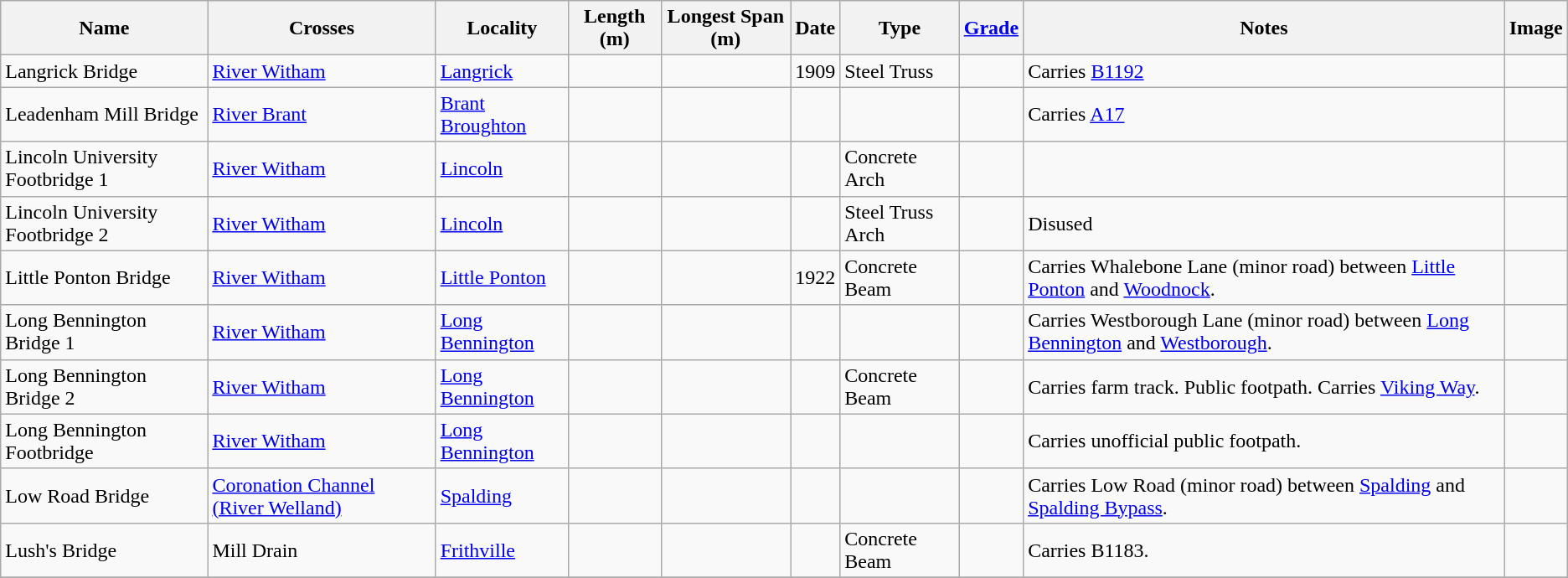<table class="wikitable sortable">
<tr>
<th>Name</th>
<th>Crosses</th>
<th>Locality</th>
<th>Length (m)</th>
<th>Longest Span (m)</th>
<th>Date</th>
<th>Type</th>
<th><a href='#'>Grade</a></th>
<th class="unsortable">Notes</th>
<th class="unsortable">Image</th>
</tr>
<tr>
<td>Langrick Bridge</td>
<td><a href='#'>River Witham</a></td>
<td><a href='#'>Langrick</a></td>
<td></td>
<td></td>
<td>1909</td>
<td>Steel Truss</td>
<td></td>
<td>Carries <a href='#'>B1192</a></td>
<td></td>
</tr>
<tr>
<td>Leadenham Mill Bridge</td>
<td><a href='#'>River Brant</a></td>
<td><a href='#'>Brant Broughton</a></td>
<td></td>
<td></td>
<td></td>
<td></td>
<td></td>
<td>Carries <a href='#'>A17</a></td>
<td></td>
</tr>
<tr>
<td>Lincoln University Footbridge 1</td>
<td><a href='#'>River Witham</a></td>
<td><a href='#'>Lincoln</a></td>
<td></td>
<td></td>
<td></td>
<td>Concrete Arch</td>
<td></td>
<td></td>
<td></td>
</tr>
<tr>
<td>Lincoln University Footbridge 2</td>
<td><a href='#'>River Witham</a></td>
<td><a href='#'>Lincoln</a></td>
<td></td>
<td></td>
<td></td>
<td>Steel Truss Arch</td>
<td></td>
<td>Disused</td>
<td></td>
</tr>
<tr>
<td>Little Ponton Bridge</td>
<td><a href='#'>River Witham</a></td>
<td><a href='#'>Little Ponton</a></td>
<td></td>
<td></td>
<td>1922</td>
<td>Concrete Beam</td>
<td></td>
<td>Carries Whalebone Lane (minor road) between <a href='#'>Little Ponton</a> and <a href='#'>Woodnock</a>.</td>
<td></td>
</tr>
<tr>
<td>Long Bennington Bridge 1</td>
<td><a href='#'>River Witham</a></td>
<td><a href='#'>Long Bennington</a></td>
<td></td>
<td></td>
<td></td>
<td></td>
<td></td>
<td>Carries Westborough Lane (minor road) between <a href='#'>Long Bennington</a> and <a href='#'>Westborough</a>.</td>
<td></td>
</tr>
<tr>
<td>Long Bennington Bridge 2</td>
<td><a href='#'>River Witham</a></td>
<td><a href='#'>Long Bennington</a></td>
<td></td>
<td></td>
<td></td>
<td>Concrete Beam</td>
<td></td>
<td>Carries farm track. Public footpath. Carries <a href='#'>Viking Way</a>.</td>
<td></td>
</tr>
<tr>
<td>Long Bennington Footbridge</td>
<td><a href='#'>River Witham</a></td>
<td><a href='#'>Long Bennington</a></td>
<td></td>
<td></td>
<td></td>
<td></td>
<td></td>
<td>Carries unofficial public footpath.</td>
<td></td>
</tr>
<tr>
<td>Low Road Bridge</td>
<td><a href='#'>Coronation Channel (River Welland)</a></td>
<td><a href='#'>Spalding</a></td>
<td></td>
<td></td>
<td></td>
<td></td>
<td></td>
<td>Carries Low Road (minor road) between <a href='#'>Spalding</a> and <a href='#'>Spalding Bypass</a>.</td>
<td></td>
</tr>
<tr>
<td>Lush's Bridge</td>
<td>Mill Drain</td>
<td><a href='#'>Frithville</a></td>
<td></td>
<td></td>
<td></td>
<td>Concrete Beam</td>
<td></td>
<td>Carries B1183.</td>
<td></td>
</tr>
<tr>
</tr>
</table>
